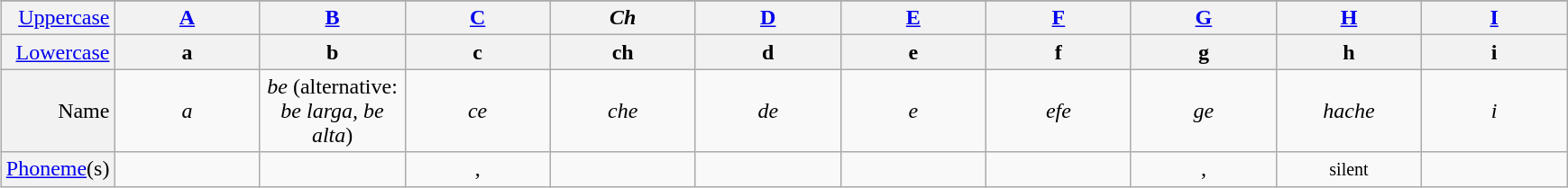<table class="wikitable" style="text-align:center; min-width:60%; margin-left:5px">
<tr>
</tr>
<tr>
<th style="font-weight:normal; text-align:right; width:50px;"><a href='#'>Uppercase</a></th>
<th width=100><a href='#'>A</a></th>
<th width=100><a href='#'>B</a></th>
<th width=100><a href='#'>C</a></th>
<th width=100><em>Ch</em></th>
<th width=100><a href='#'>D</a></th>
<th width=100><a href='#'>E</a></th>
<th width=100><a href='#'>F</a></th>
<th width=100><a href='#'>G</a></th>
<th width=100><a href='#'>H</a></th>
<th width=100><a href='#'>I</a></th>
</tr>
<tr>
<th style="font-weight:normal; text-align:right; width:50px;"><a href='#'>Lowercase</a></th>
<th width=100>a</th>
<th width=100>b</th>
<th width=100>c</th>
<th width=100>ch</th>
<th width=100>d</th>
<th width=100>e</th>
<th width=100>f</th>
<th width=100>g</th>
<th width=100>h</th>
<th width=100>i</th>
</tr>
<tr>
<th style="font-weight:normal; text-align:right">Name</th>
<td><em>a</em></td>
<td><em>be</em> (alternative: <em>be larga, be alta</em>)</td>
<td><em>ce</em></td>
<td><em>che</em></td>
<td><em>de</em></td>
<td><em>e</em></td>
<td><em>efe</em></td>
<td><em>ge</em></td>
<td><em>hache</em></td>
<td><em>i</em></td>
</tr>
<tr>
<th style="font-weight:normal; text-align:right"><a href='#'>Phoneme</a>(s)</th>
<td></td>
<td></td>
<td>, </td>
<td></td>
<td></td>
<td></td>
<td></td>
<td>, </td>
<td><small>silent</small></td>
<td></td>
</tr>
</table>
